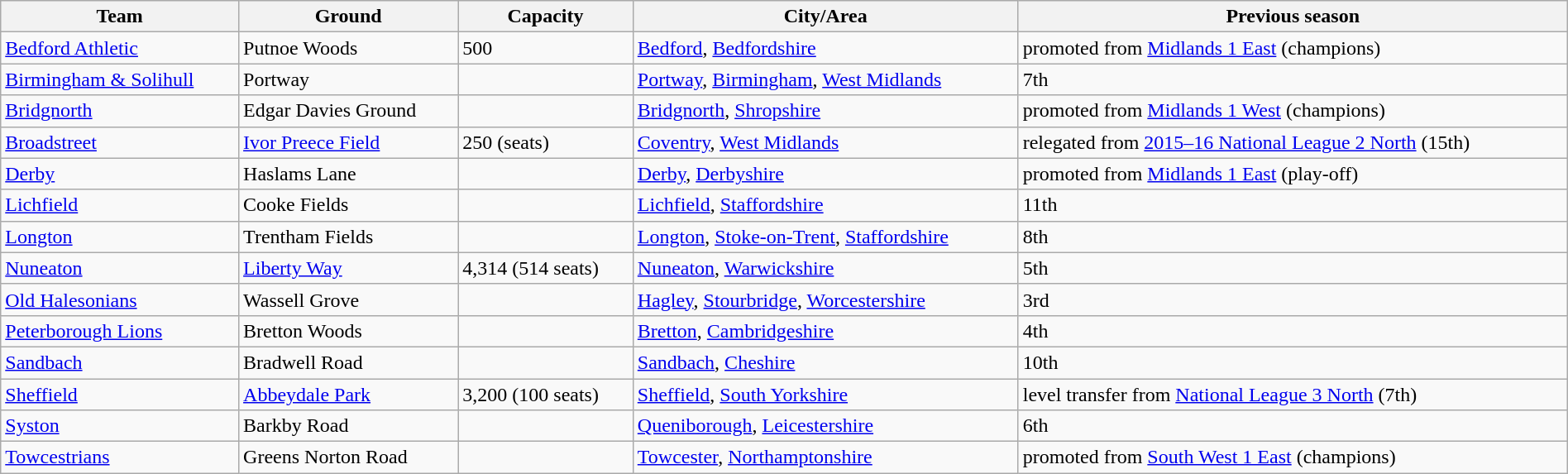<table class="wikitable sortable" width=100%>
<tr>
<th>Team</th>
<th>Ground</th>
<th>Capacity</th>
<th>City/Area</th>
<th>Previous season</th>
</tr>
<tr>
<td><a href='#'>Bedford Athletic</a></td>
<td>Putnoe Woods</td>
<td>500</td>
<td><a href='#'>Bedford</a>, <a href='#'>Bedfordshire</a></td>
<td>promoted from <a href='#'>Midlands 1 East</a> (champions)</td>
</tr>
<tr>
<td><a href='#'>Birmingham & Solihull</a></td>
<td>Portway</td>
<td></td>
<td><a href='#'>Portway</a>, <a href='#'>Birmingham</a>, <a href='#'>West Midlands</a></td>
<td>7th</td>
</tr>
<tr>
<td><a href='#'>Bridgnorth</a></td>
<td>Edgar Davies Ground</td>
<td></td>
<td><a href='#'>Bridgnorth</a>, <a href='#'>Shropshire</a></td>
<td>promoted from <a href='#'>Midlands 1 West</a> (champions)</td>
</tr>
<tr>
<td><a href='#'>Broadstreet</a></td>
<td><a href='#'>Ivor Preece Field</a></td>
<td>250 (seats)</td>
<td><a href='#'>Coventry</a>, <a href='#'>West Midlands</a></td>
<td>relegated from <a href='#'>2015–16 National League 2 North</a> (15th)</td>
</tr>
<tr>
<td><a href='#'>Derby</a></td>
<td>Haslams Lane</td>
<td></td>
<td><a href='#'>Derby</a>, <a href='#'>Derbyshire</a></td>
<td>promoted from <a href='#'>Midlands 1 East</a> (play-off)</td>
</tr>
<tr>
<td><a href='#'>Lichfield</a></td>
<td>Cooke Fields</td>
<td></td>
<td><a href='#'>Lichfield</a>, <a href='#'>Staffordshire</a></td>
<td>11th</td>
</tr>
<tr>
<td><a href='#'>Longton</a></td>
<td>Trentham Fields</td>
<td></td>
<td><a href='#'>Longton</a>, <a href='#'>Stoke-on-Trent</a>, <a href='#'>Staffordshire</a></td>
<td>8th</td>
</tr>
<tr>
<td><a href='#'>Nuneaton</a></td>
<td><a href='#'>Liberty Way</a></td>
<td>4,314 (514 seats)</td>
<td><a href='#'>Nuneaton</a>, <a href='#'>Warwickshire</a></td>
<td>5th</td>
</tr>
<tr>
<td><a href='#'>Old Halesonians</a></td>
<td>Wassell Grove</td>
<td></td>
<td><a href='#'>Hagley</a>, <a href='#'>Stourbridge</a>, <a href='#'>Worcestershire</a></td>
<td>3rd</td>
</tr>
<tr>
<td><a href='#'>Peterborough Lions</a></td>
<td>Bretton Woods</td>
<td></td>
<td><a href='#'>Bretton</a>, <a href='#'>Cambridgeshire</a></td>
<td>4th</td>
</tr>
<tr>
<td><a href='#'>Sandbach</a></td>
<td>Bradwell Road</td>
<td></td>
<td><a href='#'>Sandbach</a>, <a href='#'>Cheshire</a></td>
<td>10th</td>
</tr>
<tr>
<td><a href='#'>Sheffield</a></td>
<td><a href='#'>Abbeydale Park</a></td>
<td>3,200 (100 seats)</td>
<td><a href='#'>Sheffield</a>, <a href='#'>South Yorkshire</a></td>
<td>level transfer from <a href='#'>National League 3 North</a> (7th)</td>
</tr>
<tr>
<td><a href='#'>Syston</a></td>
<td>Barkby Road</td>
<td></td>
<td><a href='#'>Queniborough</a>, <a href='#'>Leicestershire</a></td>
<td>6th</td>
</tr>
<tr>
<td><a href='#'>Towcestrians</a></td>
<td>Greens Norton Road</td>
<td></td>
<td><a href='#'>Towcester</a>, <a href='#'>Northamptonshire</a></td>
<td>promoted from <a href='#'>South West 1 East</a> (champions)</td>
</tr>
</table>
